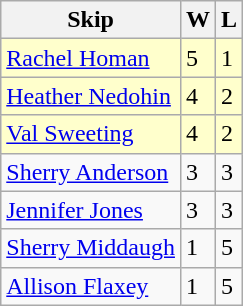<table class=wikitable>
<tr>
<th>Skip</th>
<th>W</th>
<th>L</th>
</tr>
<tr bgcolor=#ffffcc>
<td> <a href='#'>Rachel Homan</a></td>
<td>5</td>
<td>1</td>
</tr>
<tr bgcolor=#ffffcc>
<td> <a href='#'>Heather Nedohin</a></td>
<td>4</td>
<td>2</td>
</tr>
<tr bgcolor=#ffffcc>
<td> <a href='#'>Val Sweeting</a></td>
<td>4</td>
<td>2</td>
</tr>
<tr>
<td> <a href='#'>Sherry Anderson</a></td>
<td>3</td>
<td>3</td>
</tr>
<tr>
<td> <a href='#'>Jennifer Jones</a></td>
<td>3</td>
<td>3</td>
</tr>
<tr>
<td> <a href='#'>Sherry Middaugh</a></td>
<td>1</td>
<td>5</td>
</tr>
<tr>
<td> <a href='#'>Allison Flaxey</a></td>
<td>1</td>
<td>5</td>
</tr>
</table>
